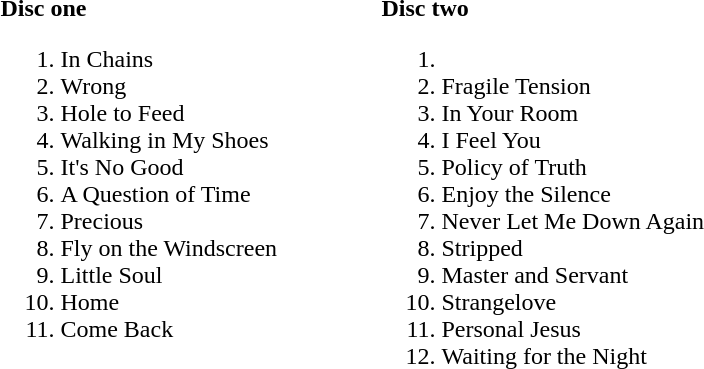<table>
<tr>
<td width=250 valign=top><br><strong>Disc one</strong><ol><li>In Chains</li><li>Wrong</li><li>Hole to Feed</li><li>Walking in My Shoes</li><li>It's No Good</li><li>A Question of Time</li><li>Precious</li><li>Fly on the Windscreen</li><li>Little Soul</li><li>Home</li><li>Come Back</li></ol></td>
<td width=250 valign=top><br><strong>Disc two</strong><ol><li><li>Fragile Tension</li><li>In Your Room</li><li>I Feel You</li><li>Policy of Truth</li><li>Enjoy the Silence</li><li>Never Let Me Down Again</li><li>Stripped</li><li>Master and Servant</li><li>Strangelove</li><li>Personal Jesus</li><li>Waiting for the Night</li></ol></td>
</tr>
</table>
